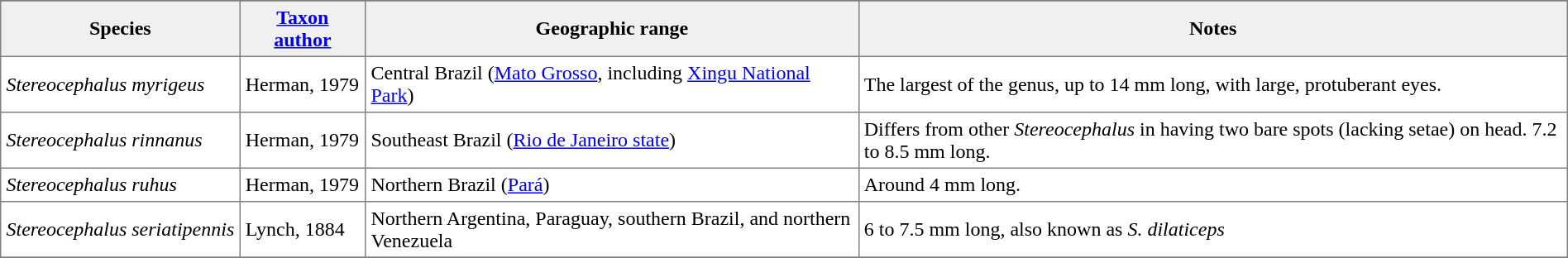<table |cellspacing=0 cellpadding=4 border=1 style= "border-collapse: collapse;">
<tr>
</tr>
<tr>
<th bgcolor="#f0f0f0">Species</th>
<th bgcolor="#f0f0f0"><a href='#'>Taxon author</a></th>
<th bgcolor="#f0f0f0">Geographic range</th>
<th bgcolor="#f0f0f0">Notes</th>
</tr>
<tr>
<td><em>Stereocephalus myrigeus</em></td>
<td>Herman, 1979</td>
<td>Central Brazil (<a href='#'>Mato Grosso</a>, including <a href='#'>Xingu National Park</a>)</td>
<td>The largest of the genus, up to 14 mm long, with large, protuberant eyes.</td>
</tr>
<tr>
<td><em>Stereocephalus rinnanus</em></td>
<td>Herman, 1979</td>
<td>Southeast Brazil (<a href='#'>Rio de Janeiro state</a>)</td>
<td>Differs from other <em>Stereocephalus</em> in having two bare spots (lacking setae) on head. 7.2 to 8.5 mm long.</td>
</tr>
<tr>
<td><em>Stereocephalus ruhus</em></td>
<td>Herman, 1979</td>
<td>Northern Brazil (<a href='#'>Pará</a>)</td>
<td>Around 4 mm long.</td>
</tr>
<tr>
<td><em>Stereocephalus seriatipennis</em></td>
<td>Lynch, 1884</td>
<td>Northern Argentina, Paraguay, southern Brazil, and northern Venezuela</td>
<td>6 to 7.5 mm long, also known as <em>S. dilaticeps</em></td>
</tr>
<tr>
</tr>
</table>
